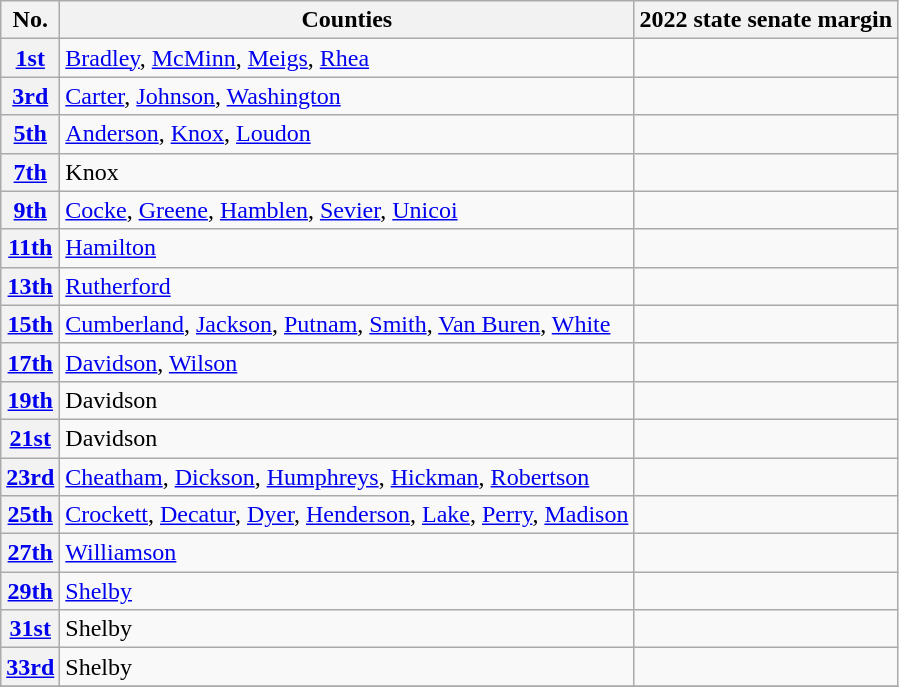<table class="wikitable sortable">
<tr>
<th>No.</th>
<th>Counties</th>
<th>2022 state senate margin</th>
</tr>
<tr>
<th><a href='#'>1st</a></th>
<td><a href='#'>Bradley</a>, <a href='#'>McMinn</a>, <a href='#'>Meigs</a>, <a href='#'>Rhea</a></td>
<td></td>
</tr>
<tr>
<th><a href='#'>3rd</a></th>
<td><a href='#'>Carter</a>, <a href='#'>Johnson</a>, <a href='#'>Washington</a></td>
<td></td>
</tr>
<tr>
<th><a href='#'>5th</a></th>
<td><a href='#'>Anderson</a>, <a href='#'>Knox</a>, <a href='#'>Loudon</a></td>
<td></td>
</tr>
<tr>
<th><a href='#'>7th</a></th>
<td>Knox</td>
<td></td>
</tr>
<tr>
<th><a href='#'>9th</a></th>
<td><a href='#'>Cocke</a>, <a href='#'>Greene</a>, <a href='#'>Hamblen</a>, <a href='#'>Sevier</a>, <a href='#'>Unicoi</a></td>
<td></td>
</tr>
<tr>
<th><a href='#'>11th</a></th>
<td><a href='#'>Hamilton</a></td>
<td></td>
</tr>
<tr>
<th><a href='#'>13th</a></th>
<td><a href='#'>Rutherford</a></td>
<td></td>
</tr>
<tr>
<th><a href='#'>15th</a></th>
<td><a href='#'>Cumberland</a>, <a href='#'>Jackson</a>, <a href='#'>Putnam</a>, <a href='#'>Smith</a>, <a href='#'>Van Buren</a>, <a href='#'>White</a></td>
<td></td>
</tr>
<tr>
<th><a href='#'>17th</a></th>
<td><a href='#'>Davidson</a>, <a href='#'>Wilson</a></td>
<td></td>
</tr>
<tr>
<th><a href='#'>19th</a></th>
<td>Davidson</td>
<td></td>
</tr>
<tr>
<th><a href='#'>21st</a></th>
<td>Davidson</td>
<td></td>
</tr>
<tr>
<th><a href='#'>23rd</a></th>
<td><a href='#'>Cheatham</a>, <a href='#'>Dickson</a>, <a href='#'>Humphreys</a>, <a href='#'>Hickman</a>, <a href='#'>Robertson</a></td>
<td></td>
</tr>
<tr>
<th><a href='#'>25th</a></th>
<td><a href='#'>Crockett</a>, <a href='#'>Decatur</a>, <a href='#'>Dyer</a>, <a href='#'>Henderson</a>, <a href='#'>Lake</a>, <a href='#'>Perry</a>, <a href='#'>Madison</a></td>
<td></td>
</tr>
<tr>
<th><a href='#'>27th</a></th>
<td><a href='#'>Williamson</a></td>
<td></td>
</tr>
<tr>
<th><a href='#'>29th</a></th>
<td><a href='#'>Shelby</a></td>
<td></td>
</tr>
<tr>
<th><a href='#'>31st</a></th>
<td>Shelby</td>
<td></td>
</tr>
<tr>
<th><a href='#'>33rd</a></th>
<td>Shelby</td>
<td></td>
</tr>
<tr>
</tr>
</table>
